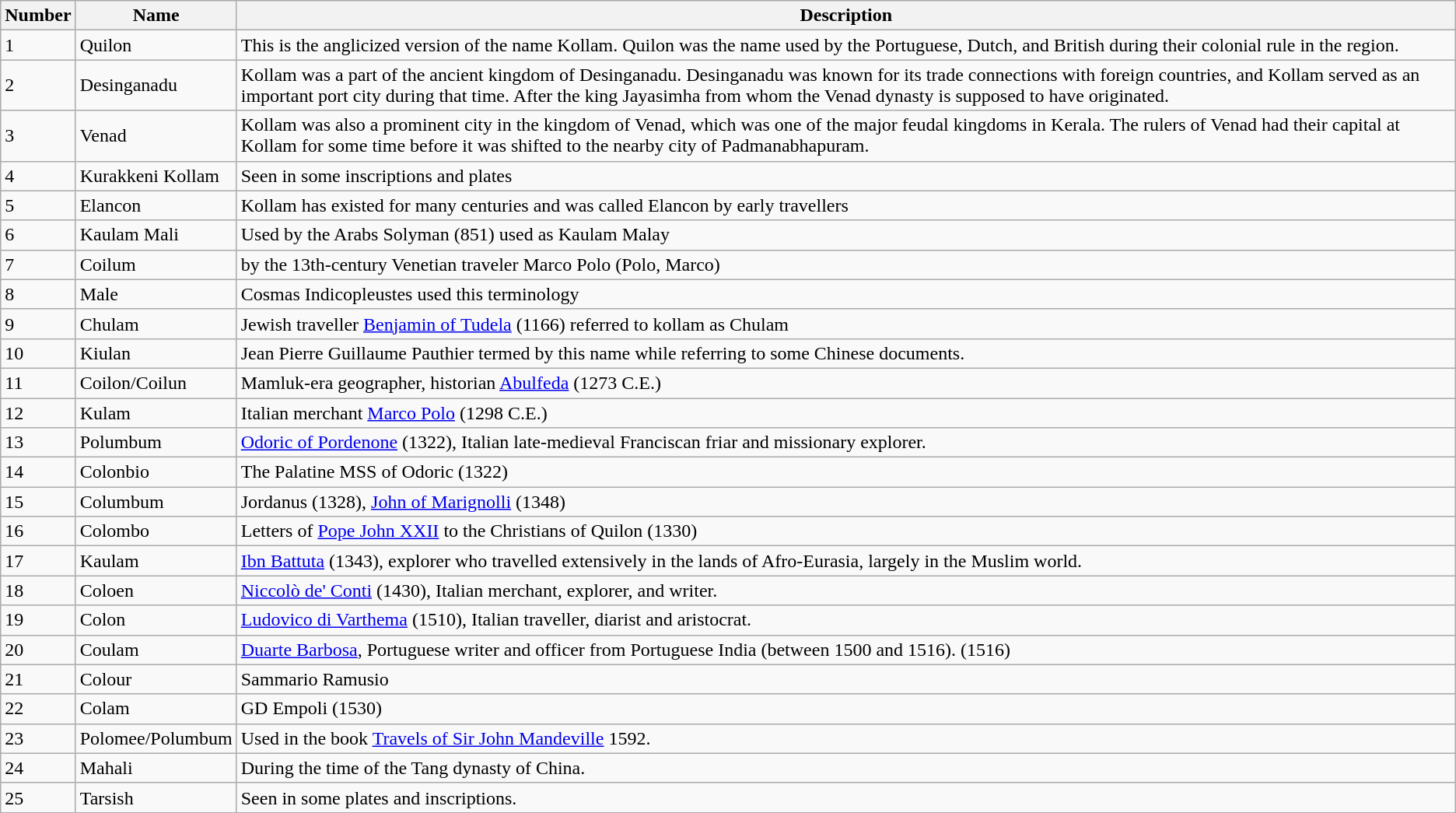<table class="wikitable sortable">
<tr>
<th data-sort-type="number">Number</th>
<th>Name</th>
<th class="unsortable">Description</th>
</tr>
<tr>
<td>1</td>
<td>Quilon</td>
<td>This is the anglicized version of the name Kollam. Quilon was the name used by the Portuguese, Dutch, and British during their colonial rule in the region.</td>
</tr>
<tr>
<td>2</td>
<td>Desinganadu</td>
<td>Kollam was a part of the ancient kingdom of Desinganadu. Desinganadu was known for its trade connections with foreign countries, and Kollam served as an important port city during that time. After the king Jayasimha from whom the Venad dynasty is supposed to have originated.</td>
</tr>
<tr>
<td>3</td>
<td>Venad</td>
<td>Kollam was also a prominent city in the kingdom of Venad, which was one of the major feudal kingdoms in Kerala. The rulers of Venad had their capital at Kollam for some time before it was shifted to the nearby city of Padmanabhapuram.</td>
</tr>
<tr>
<td>4</td>
<td>Kurakkeni Kollam</td>
<td>Seen in some inscriptions and plates</td>
</tr>
<tr>
<td>5</td>
<td>Elancon</td>
<td>Kollam has existed for many centuries and was called Elancon by early travellers</td>
</tr>
<tr>
<td>6</td>
<td>Kaulam Mali</td>
<td>Used by the Arabs Solyman (851) used as Kaulam Malay</td>
</tr>
<tr>
<td>7</td>
<td>Coilum</td>
<td>by the 13th-century Venetian traveler Marco Polo (Polo, Marco)</td>
</tr>
<tr>
<td>8</td>
<td>Male</td>
<td>Cosmas Indicopleustes used this terminology</td>
</tr>
<tr>
<td>9</td>
<td>Chulam</td>
<td>Jewish traveller <a href='#'>Benjamin of Tudela</a> (1166) referred to kollam as Chulam</td>
</tr>
<tr>
<td>10</td>
<td>Kiulan</td>
<td>Jean Pierre Guillaume Pauthier termed by this name while referring to some Chinese documents.</td>
</tr>
<tr>
<td>11</td>
<td>Coilon/Coilun</td>
<td>Mamluk-era geographer, historian <a href='#'>Abulfeda</a> (1273 C.E.)</td>
</tr>
<tr>
<td>12</td>
<td>Kulam</td>
<td>Italian merchant <a href='#'>Marco Polo</a> (1298 C.E.)</td>
</tr>
<tr>
<td>13</td>
<td>Polumbum</td>
<td><a href='#'>Odoric of Pordenone</a> (1322), Italian late-medieval Franciscan friar and missionary explorer.</td>
</tr>
<tr>
<td>14</td>
<td>Colonbio</td>
<td>The Palatine MSS of Odoric (1322)</td>
</tr>
<tr>
<td>15</td>
<td>Columbum</td>
<td>Jordanus (1328), <a href='#'>John of Marignolli</a> (1348)</td>
</tr>
<tr>
<td>16</td>
<td>Colombo</td>
<td>Letters of <a href='#'>Pope John XXII</a> to the Christians of Quilon (1330)</td>
</tr>
<tr>
<td>17</td>
<td>Kaulam</td>
<td><a href='#'>Ibn Battuta</a> (1343), explorer who travelled extensively in the lands of Afro-Eurasia, largely in the Muslim world.</td>
</tr>
<tr>
<td>18</td>
<td>Coloen</td>
<td><a href='#'>Niccolò de' Conti</a> (1430), Italian merchant, explorer, and writer.</td>
</tr>
<tr>
<td>19</td>
<td>Colon</td>
<td><a href='#'>Ludovico di Varthema</a> (1510), Italian traveller, diarist and aristocrat.</td>
</tr>
<tr>
<td>20</td>
<td>Coulam</td>
<td><a href='#'>Duarte Barbosa</a>, Portuguese writer and officer from Portuguese India (between 1500 and 1516). (1516)</td>
</tr>
<tr>
<td>21</td>
<td>Colour</td>
<td>Sammario Ramusio</td>
</tr>
<tr>
<td>22</td>
<td>Colam</td>
<td>GD Empoli (1530)</td>
</tr>
<tr>
<td>23</td>
<td>Polomee/Polumbum</td>
<td>Used in the book <a href='#'>Travels of Sir John Mandeville</a> 1592.</td>
</tr>
<tr>
<td>24</td>
<td>Mahali</td>
<td>During the time of the Tang dynasty of China.</td>
</tr>
<tr>
<td>25</td>
<td>Tarsish</td>
<td>Seen in some plates and inscriptions.</td>
</tr>
</table>
